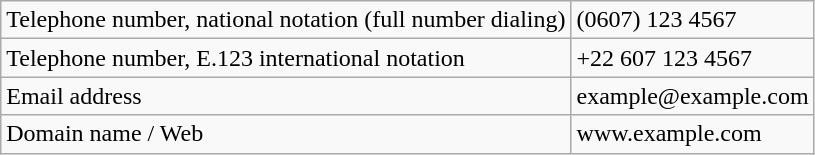<table class="wikitable" border="1">
<tr>
<td>Telephone number, national notation (full number dialing)</td>
<td>(0607) 123 4567</td>
</tr>
<tr>
<td>Telephone number, E.123 international notation</td>
<td>+22 607 123 4567</td>
</tr>
<tr>
<td>Email address</td>
<td>example@example.com</td>
</tr>
<tr>
<td>Domain name / Web</td>
<td>www.example.com</td>
</tr>
</table>
